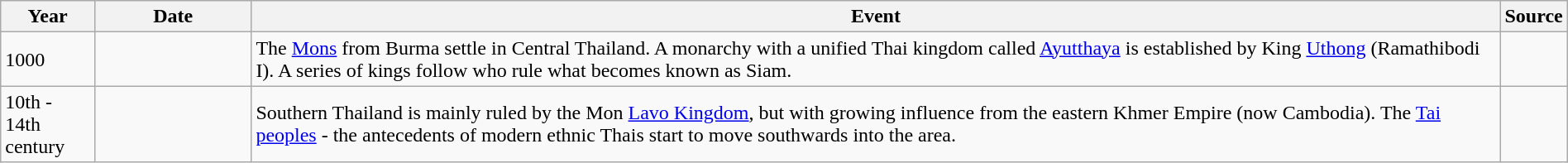<table class="wikitable" width="100%">
<tr>
<th style="width:6%">Year</th>
<th style="width:10%">Date</th>
<th>Event</th>
<th>Source</th>
</tr>
<tr>
<td>1000</td>
<td></td>
<td>The <a href='#'>Mons</a> from Burma settle in Central Thailand. A monarchy with a unified Thai kingdom called <a href='#'>Ayutthaya</a> is established by King <a href='#'>Uthong</a> (Ramathibodi I). A series of kings follow who rule what becomes known as Siam.</td>
<td></td>
</tr>
<tr>
<td>10th - 14th century</td>
<td></td>
<td>Southern Thailand is mainly ruled by the Mon <a href='#'>Lavo Kingdom</a>, but with growing influence from the eastern Khmer Empire (now Cambodia). The <a href='#'>Tai peoples</a> - the antecedents of modern ethnic Thais start to move southwards into the area.</td>
<td></td>
</tr>
</table>
